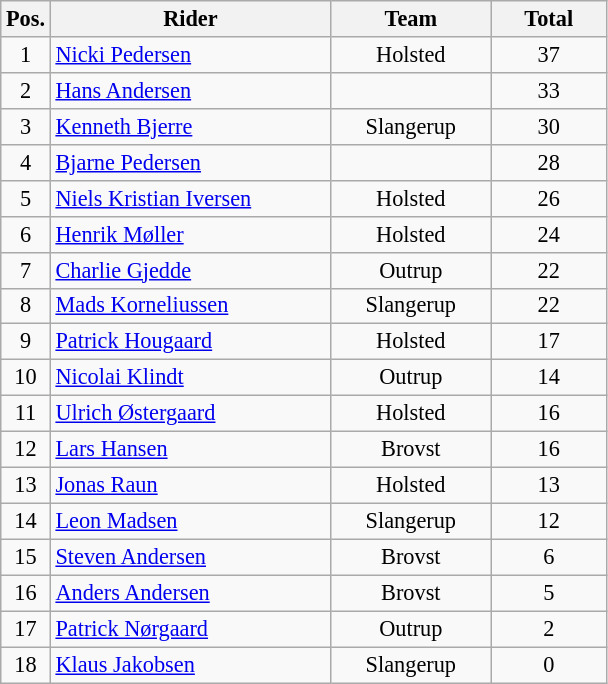<table class=wikitable style="font-size:93%;">
<tr>
<th width=25px>Pos.</th>
<th width=180px>Rider</th>
<th width=100px>Team</th>
<th width=70px>Total</th>
</tr>
<tr align=center>
<td>1</td>
<td align=left><a href='#'>Nicki Pedersen</a></td>
<td>Holsted</td>
<td>37</td>
</tr>
<tr align=center>
<td>2</td>
<td align=left><a href='#'>Hans Andersen</a></td>
<td></td>
<td>33</td>
</tr>
<tr align=center>
<td>3</td>
<td align=left><a href='#'>Kenneth Bjerre</a></td>
<td>Slangerup</td>
<td>30</td>
</tr>
<tr align=center>
<td>4</td>
<td align=left><a href='#'>Bjarne Pedersen</a></td>
<td></td>
<td>28</td>
</tr>
<tr align=center>
<td>5</td>
<td align=left><a href='#'>Niels Kristian Iversen</a></td>
<td>Holsted</td>
<td>26</td>
</tr>
<tr align=center>
<td>6</td>
<td align=left><a href='#'>Henrik Møller</a></td>
<td>Holsted</td>
<td>24</td>
</tr>
<tr align=center>
<td>7</td>
<td align=left><a href='#'>Charlie Gjedde</a></td>
<td>Outrup</td>
<td>22</td>
</tr>
<tr align=center>
<td>8</td>
<td align=left><a href='#'>Mads Korneliussen</a></td>
<td>Slangerup</td>
<td>22</td>
</tr>
<tr align=center>
<td>9</td>
<td align=left><a href='#'>Patrick Hougaard</a></td>
<td>Holsted</td>
<td>17</td>
</tr>
<tr align=center>
<td>10</td>
<td align=left><a href='#'>Nicolai Klindt</a></td>
<td>Outrup</td>
<td>14</td>
</tr>
<tr align=center>
<td>11</td>
<td align=left><a href='#'>Ulrich Østergaard</a></td>
<td>Holsted</td>
<td>16</td>
</tr>
<tr align=center>
<td>12</td>
<td align=left><a href='#'>Lars Hansen</a></td>
<td>Brovst</td>
<td>16</td>
</tr>
<tr align=center>
<td>13</td>
<td align=left><a href='#'>Jonas Raun</a></td>
<td>Holsted</td>
<td>13</td>
</tr>
<tr align=center>
<td>14</td>
<td align=left><a href='#'>Leon Madsen</a></td>
<td>Slangerup</td>
<td>12</td>
</tr>
<tr align=center>
<td>15</td>
<td align=left><a href='#'>Steven Andersen</a></td>
<td>Brovst</td>
<td>6</td>
</tr>
<tr align=center>
<td>16</td>
<td align=left><a href='#'>Anders Andersen</a></td>
<td>Brovst</td>
<td>5</td>
</tr>
<tr align=center>
<td>17</td>
<td align=left><a href='#'>Patrick Nørgaard</a></td>
<td>Outrup</td>
<td>2</td>
</tr>
<tr align=center>
<td>18</td>
<td align=left><a href='#'>Klaus Jakobsen</a></td>
<td>Slangerup</td>
<td>0</td>
</tr>
</table>
